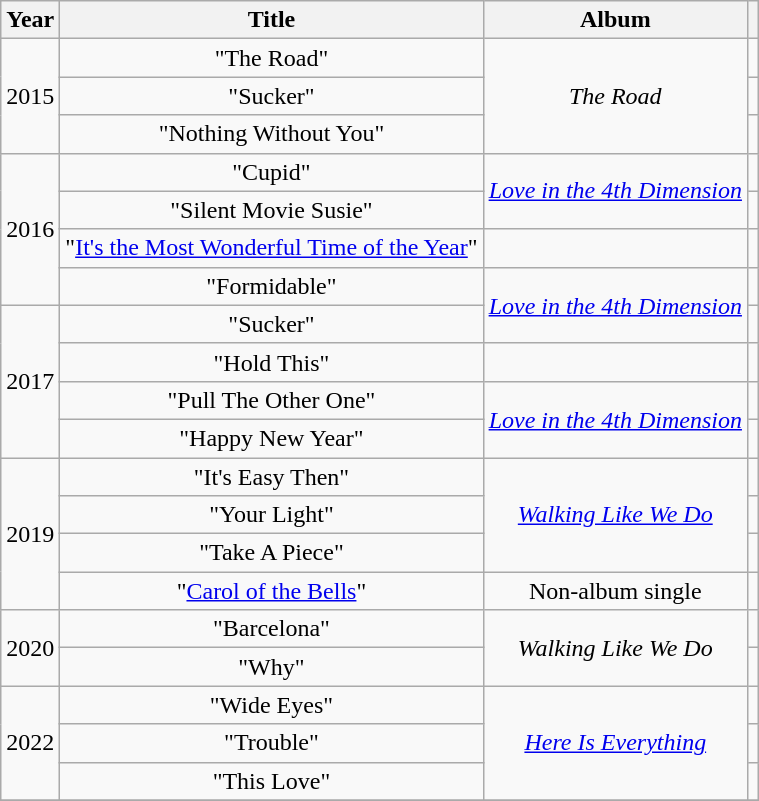<table class="wikitable plainrowheaders" style="text-align:center;">
<tr>
<th scope="col" rowspan="1">Year</th>
<th scope="col" rowspan="1">Title</th>
<th scope="col" rowspan="1">Album</th>
<th class="unsortable"></th>
</tr>
<tr>
<td rowspan="3">2015</td>
<td>"The Road"</td>
<td rowspan="3"><em>The Road</em></td>
<td></td>
</tr>
<tr>
<td>"Sucker"</td>
<td></td>
</tr>
<tr>
<td>"Nothing Without You"</td>
<td></td>
</tr>
<tr>
<td rowspan="4">2016</td>
<td>"Cupid"</td>
<td rowspan="2"><em><a href='#'>Love in the 4th Dimension</a></em></td>
<td></td>
</tr>
<tr>
<td>"Silent Movie Susie"</td>
<td></td>
</tr>
<tr>
<td>"<a href='#'>It's the Most Wonderful Time of the Year</a>"</td>
<td></td>
<td></td>
</tr>
<tr>
<td>"Formidable"</td>
<td rowspan="2"><em><a href='#'>Love in the 4th Dimension</a></em></td>
<td></td>
</tr>
<tr>
<td rowspan="4">2017</td>
<td>"Sucker"</td>
<td></td>
</tr>
<tr>
<td>"Hold This"</td>
<td></td>
<td></td>
</tr>
<tr>
<td>"Pull The Other One"</td>
<td rowspan="2"><em><a href='#'>Love in the 4th Dimension</a></em></td>
<td></td>
</tr>
<tr>
<td>"Happy New Year"</td>
<td></td>
</tr>
<tr>
<td rowspan="4">2019</td>
<td>"It's Easy Then"</td>
<td rowspan="3"><em><a href='#'>Walking Like We Do</a></em></td>
<td></td>
</tr>
<tr>
<td>"Your Light"</td>
<td></td>
</tr>
<tr>
<td>"Take A Piece"</td>
<td></td>
</tr>
<tr>
<td>"<a href='#'>Carol of the Bells</a>"</td>
<td>Non-album single</td>
<td></td>
</tr>
<tr>
<td rowspan="2">2020</td>
<td>"Barcelona"</td>
<td rowspan="2"><em>Walking Like We Do</em></td>
<td></td>
</tr>
<tr>
<td>"Why"</td>
<td></td>
</tr>
<tr>
<td rowspan="3">2022</td>
<td>"Wide Eyes"</td>
<td rowspan="3"><em><a href='#'>Here Is Everything</a></em></td>
<td></td>
</tr>
<tr>
<td>"Trouble"</td>
<td></td>
</tr>
<tr>
<td>"This Love"</td>
<td></td>
</tr>
<tr>
</tr>
</table>
